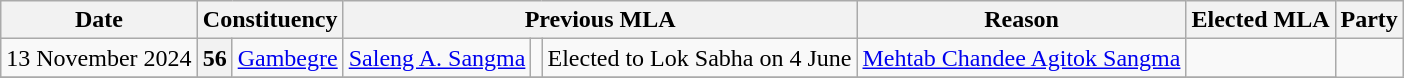<table class="wikitable sortable" style="text-align:center;">
<tr>
<th>Date</th>
<th colspan="2">Constituency</th>
<th colspan="3">Previous MLA</th>
<th>Reason</th>
<th>Elected MLA</th>
<th colspan="2">Party</th>
</tr>
<tr>
<td>13 November 2024</td>
<th>56</th>
<td><a href='#'>Gambegre</a></td>
<td><a href='#'>Saleng A. Sangma</a></td>
<td></td>
<td>Elected to Lok Sabha on 4 June</td>
<td><a href='#'>Mehtab Chandee Agitok Sangma</a></td>
<td></td>
</tr>
<tr>
</tr>
</table>
